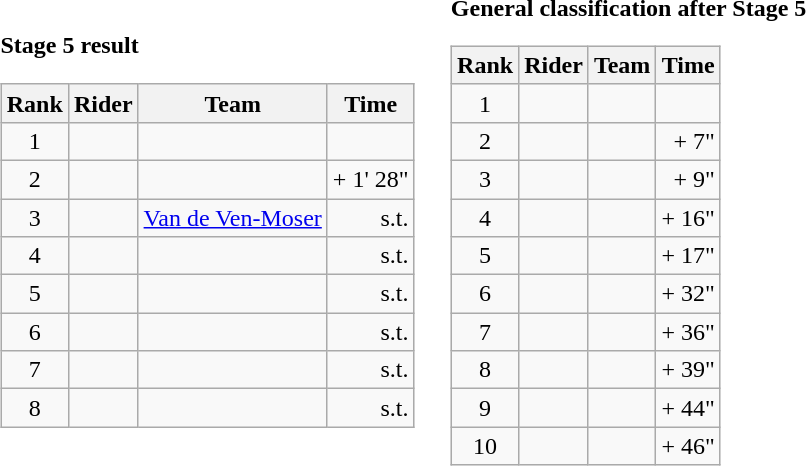<table>
<tr>
<td><strong>Stage 5 result</strong><br><table class="wikitable">
<tr>
<th scope="col">Rank</th>
<th scope="col">Rider</th>
<th scope="col">Team</th>
<th scope="col">Time</th>
</tr>
<tr>
<td style="text-align:center;">1</td>
<td></td>
<td></td>
<td style="text-align:right;"></td>
</tr>
<tr>
<td style="text-align:center;">2</td>
<td></td>
<td></td>
<td style="text-align:right;">+ 1' 28"</td>
</tr>
<tr>
<td style="text-align:center;">3</td>
<td></td>
<td><a href='#'>Van de Ven-Moser</a></td>
<td style="text-align:right;">s.t.</td>
</tr>
<tr>
<td style="text-align:center;">4</td>
<td></td>
<td></td>
<td style="text-align:right;">s.t.</td>
</tr>
<tr>
<td style="text-align:center;">5</td>
<td></td>
<td></td>
<td style="text-align:right;">s.t.</td>
</tr>
<tr>
<td style="text-align:center;">6</td>
<td></td>
<td></td>
<td style="text-align:right;">s.t.</td>
</tr>
<tr>
<td style="text-align:center;">7</td>
<td></td>
<td></td>
<td style="text-align:right;">s.t.</td>
</tr>
<tr>
<td style="text-align:center;">8</td>
<td></td>
<td></td>
<td style="text-align:right;">s.t.</td>
</tr>
</table>
</td>
<td></td>
<td><strong>General classification after Stage 5</strong><br><table class="wikitable">
<tr>
<th scope="col">Rank</th>
<th scope="col">Rider</th>
<th scope="col">Team</th>
<th scope="col">Time</th>
</tr>
<tr>
<td style="text-align:center;">1</td>
<td></td>
<td></td>
<td style="text-align:right;"></td>
</tr>
<tr>
<td style="text-align:center;">2</td>
<td></td>
<td></td>
<td style="text-align:right;">+ 7"</td>
</tr>
<tr>
<td style="text-align:center;">3</td>
<td></td>
<td></td>
<td style="text-align:right;">+ 9"</td>
</tr>
<tr>
<td style="text-align:center;">4</td>
<td></td>
<td></td>
<td style="text-align:right;">+ 16"</td>
</tr>
<tr>
<td style="text-align:center;">5</td>
<td></td>
<td></td>
<td style="text-align:right;">+ 17"</td>
</tr>
<tr>
<td style="text-align:center;">6</td>
<td></td>
<td></td>
<td style="text-align:right;">+ 32"</td>
</tr>
<tr>
<td style="text-align:center;">7</td>
<td></td>
<td></td>
<td style="text-align:right;">+ 36"</td>
</tr>
<tr>
<td style="text-align:center;">8</td>
<td></td>
<td></td>
<td style="text-align:right;">+ 39"</td>
</tr>
<tr>
<td style="text-align:center;">9</td>
<td></td>
<td></td>
<td style="text-align:right;">+ 44"</td>
</tr>
<tr>
<td style="text-align:center;">10</td>
<td></td>
<td></td>
<td style="text-align:right;">+ 46"</td>
</tr>
</table>
</td>
</tr>
</table>
